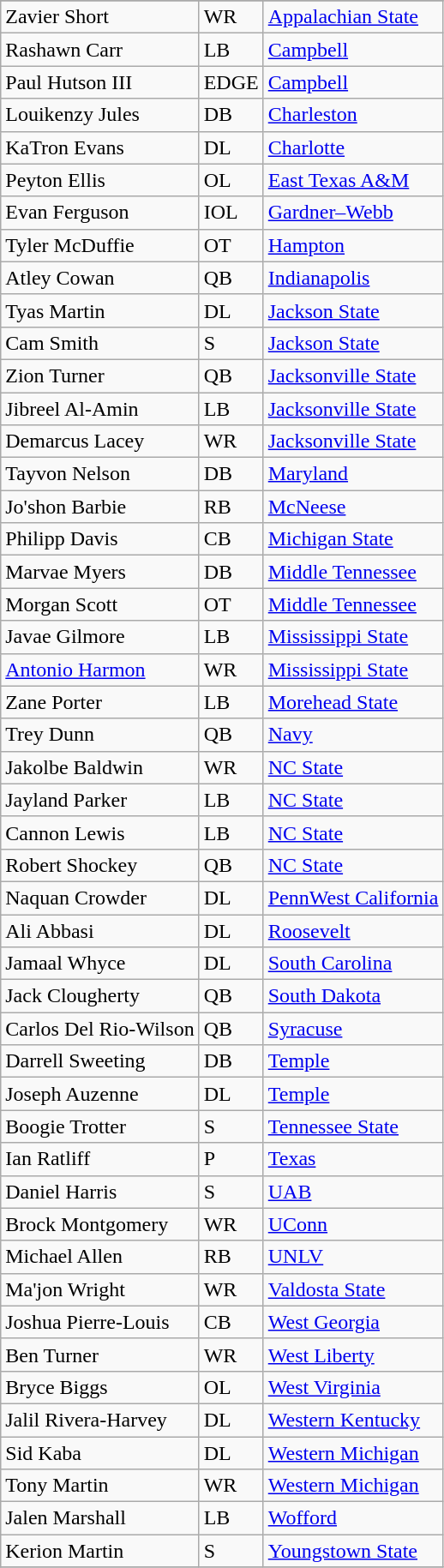<table class="wikitable sortable">
<tr>
</tr>
<tr>
<td>Zavier Short</td>
<td>WR</td>
<td><a href='#'>Appalachian State</a></td>
</tr>
<tr>
<td>Rashawn Carr</td>
<td>LB</td>
<td><a href='#'>Campbell</a></td>
</tr>
<tr>
<td>Paul Hutson III</td>
<td>EDGE</td>
<td><a href='#'>Campbell</a></td>
</tr>
<tr>
<td>Louikenzy Jules</td>
<td>DB</td>
<td><a href='#'>Charleston</a></td>
</tr>
<tr>
<td>KaTron Evans</td>
<td>DL</td>
<td><a href='#'>Charlotte</a></td>
</tr>
<tr>
<td>Peyton Ellis</td>
<td>OL</td>
<td><a href='#'>East Texas A&M</a></td>
</tr>
<tr>
<td>Evan Ferguson</td>
<td>IOL</td>
<td><a href='#'>Gardner–Webb</a></td>
</tr>
<tr>
<td>Tyler McDuffie</td>
<td>OT</td>
<td><a href='#'>Hampton</a></td>
</tr>
<tr>
<td>Atley Cowan</td>
<td>QB</td>
<td><a href='#'>Indianapolis</a></td>
</tr>
<tr>
<td>Tyas Martin</td>
<td>DL</td>
<td><a href='#'>Jackson State</a></td>
</tr>
<tr>
<td>Cam Smith</td>
<td>S</td>
<td><a href='#'>Jackson State</a></td>
</tr>
<tr>
<td>Zion Turner</td>
<td>QB</td>
<td><a href='#'>Jacksonville State</a></td>
</tr>
<tr>
<td>Jibreel Al-Amin</td>
<td>LB</td>
<td><a href='#'>Jacksonville State</a></td>
</tr>
<tr>
<td>Demarcus Lacey</td>
<td>WR</td>
<td><a href='#'>Jacksonville State</a></td>
</tr>
<tr>
<td>Tayvon Nelson</td>
<td>DB</td>
<td><a href='#'>Maryland</a></td>
</tr>
<tr>
<td>Jo'shon Barbie</td>
<td>RB</td>
<td><a href='#'>McNeese</a></td>
</tr>
<tr>
<td>Philipp Davis</td>
<td>CB</td>
<td><a href='#'>Michigan State</a></td>
</tr>
<tr>
<td>Marvae Myers</td>
<td>DB</td>
<td><a href='#'>Middle Tennessee</a></td>
</tr>
<tr>
<td>Morgan Scott</td>
<td>OT</td>
<td><a href='#'>Middle Tennessee</a></td>
</tr>
<tr>
<td>Javae Gilmore</td>
<td>LB</td>
<td><a href='#'>Mississippi State</a></td>
</tr>
<tr>
<td><a href='#'>Antonio Harmon</a></td>
<td>WR</td>
<td><a href='#'>Mississippi State</a></td>
</tr>
<tr>
<td>Zane Porter</td>
<td>LB</td>
<td><a href='#'>Morehead State</a></td>
</tr>
<tr>
<td>Trey Dunn</td>
<td>QB</td>
<td><a href='#'>Navy</a></td>
</tr>
<tr>
<td>Jakolbe Baldwin</td>
<td>WR</td>
<td><a href='#'>NC State</a></td>
</tr>
<tr>
<td>Jayland Parker</td>
<td>LB</td>
<td><a href='#'>NC State</a></td>
</tr>
<tr>
<td>Cannon Lewis</td>
<td>LB</td>
<td><a href='#'>NC State</a></td>
</tr>
<tr>
<td>Robert Shockey</td>
<td>QB</td>
<td><a href='#'>NC State</a></td>
</tr>
<tr>
<td>Naquan Crowder</td>
<td>DL</td>
<td><a href='#'>PennWest California</a></td>
</tr>
<tr>
<td>Ali Abbasi</td>
<td>DL</td>
<td><a href='#'>Roosevelt</a></td>
</tr>
<tr>
<td>Jamaal Whyce</td>
<td>DL</td>
<td><a href='#'>South Carolina</a></td>
</tr>
<tr>
<td>Jack Clougherty</td>
<td>QB</td>
<td><a href='#'>South Dakota</a></td>
</tr>
<tr>
<td>Carlos Del Rio-Wilson</td>
<td>QB</td>
<td><a href='#'>Syracuse</a></td>
</tr>
<tr>
<td>Darrell Sweeting</td>
<td>DB</td>
<td><a href='#'>Temple</a></td>
</tr>
<tr>
<td>Joseph Auzenne</td>
<td>DL</td>
<td><a href='#'>Temple</a></td>
</tr>
<tr>
<td>Boogie Trotter</td>
<td>S</td>
<td><a href='#'>Tennessee State</a></td>
</tr>
<tr>
<td>Ian Ratliff</td>
<td>P</td>
<td><a href='#'>Texas</a></td>
</tr>
<tr>
<td>Daniel Harris</td>
<td>S</td>
<td><a href='#'>UAB</a></td>
</tr>
<tr>
<td>Brock Montgomery</td>
<td>WR</td>
<td><a href='#'>UConn</a></td>
</tr>
<tr>
<td>Michael Allen</td>
<td>RB</td>
<td><a href='#'>UNLV</a></td>
</tr>
<tr>
<td>Ma'jon Wright</td>
<td>WR</td>
<td><a href='#'>Valdosta State</a></td>
</tr>
<tr>
<td>Joshua Pierre-Louis</td>
<td>CB</td>
<td><a href='#'>West Georgia</a></td>
</tr>
<tr>
<td>Ben Turner</td>
<td>WR</td>
<td><a href='#'>West Liberty</a></td>
</tr>
<tr>
<td>Bryce Biggs</td>
<td>OL</td>
<td><a href='#'>West Virginia</a></td>
</tr>
<tr>
<td>Jalil Rivera-Harvey</td>
<td>DL</td>
<td><a href='#'>Western Kentucky</a></td>
</tr>
<tr>
<td>Sid Kaba</td>
<td>DL</td>
<td><a href='#'>Western Michigan</a></td>
</tr>
<tr>
<td>Tony Martin</td>
<td>WR</td>
<td><a href='#'>Western Michigan</a></td>
</tr>
<tr>
<td>Jalen Marshall</td>
<td>LB</td>
<td><a href='#'>Wofford</a></td>
</tr>
<tr>
<td>Kerion Martin</td>
<td>S</td>
<td><a href='#'>Youngstown State</a></td>
</tr>
<tr>
</tr>
</table>
